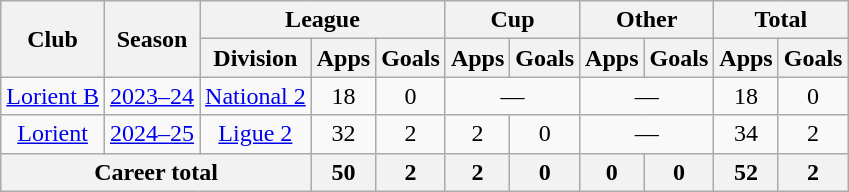<table class="wikitable" style="text-align: center">
<tr>
<th rowspan="2">Club</th>
<th rowspan="2">Season</th>
<th colspan="3">League</th>
<th colspan="2">Cup</th>
<th colspan="2">Other</th>
<th colspan="2">Total</th>
</tr>
<tr>
<th>Division</th>
<th>Apps</th>
<th>Goals</th>
<th>Apps</th>
<th>Goals</th>
<th>Apps</th>
<th>Goals</th>
<th>Apps</th>
<th>Goals</th>
</tr>
<tr>
<td><a href='#'>Lorient B</a></td>
<td><a href='#'>2023–24</a></td>
<td><a href='#'>National 2</a></td>
<td>18</td>
<td>0</td>
<td colspan="2">—</td>
<td colspan="2">—</td>
<td>18</td>
<td>0</td>
</tr>
<tr>
<td><a href='#'>Lorient</a></td>
<td><a href='#'>2024–25</a></td>
<td><a href='#'>Ligue 2</a></td>
<td>32</td>
<td>2</td>
<td>2</td>
<td>0</td>
<td colspan="2">—</td>
<td>34</td>
<td>2</td>
</tr>
<tr>
<th colspan="3">Career total</th>
<th>50</th>
<th>2</th>
<th>2</th>
<th>0</th>
<th>0</th>
<th>0</th>
<th>52</th>
<th>2</th>
</tr>
</table>
